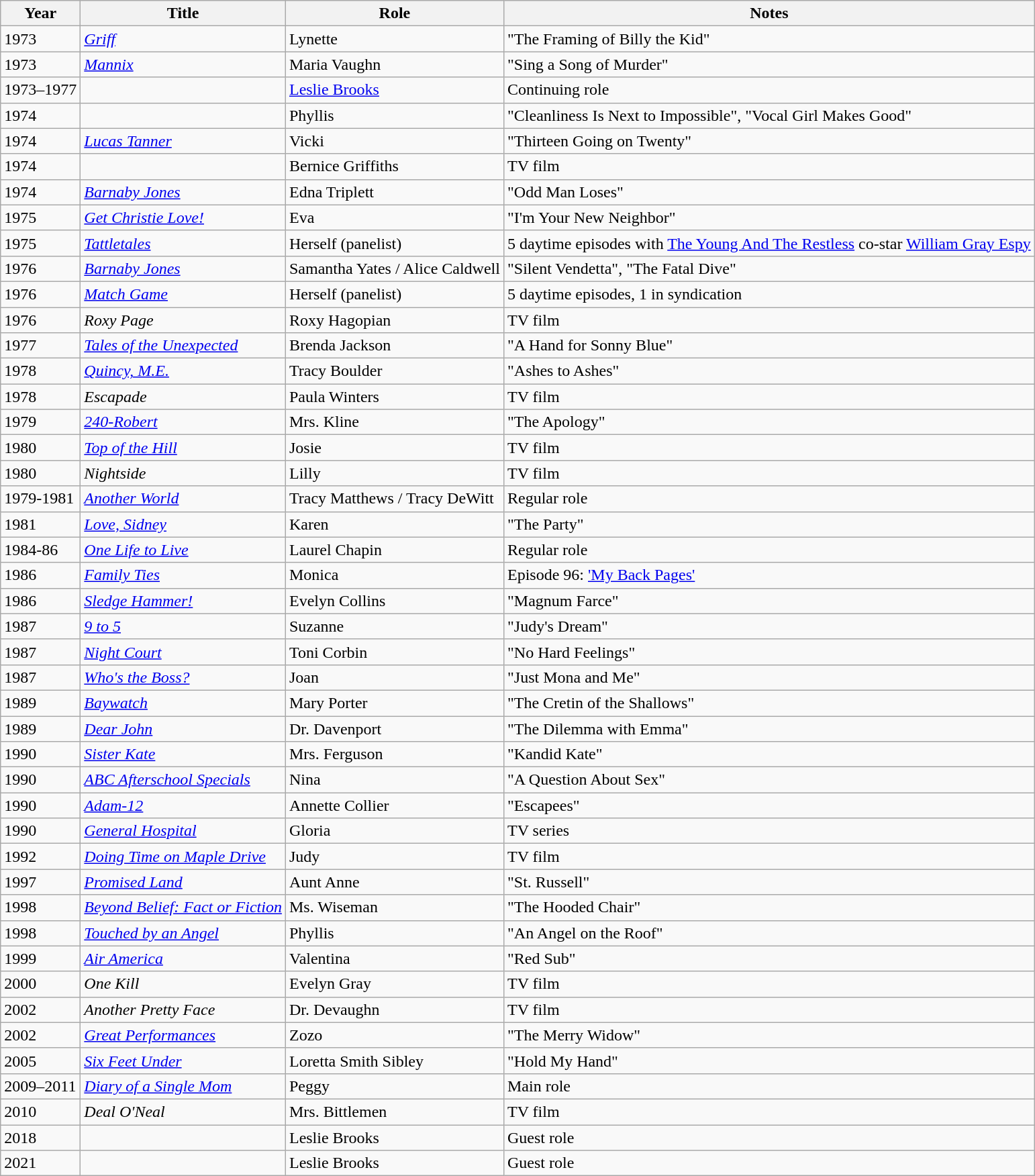<table class="wikitable sortable">
<tr>
<th>Year</th>
<th>Title</th>
<th>Role</th>
<th class="unsortable">Notes</th>
</tr>
<tr>
<td>1973</td>
<td><em><a href='#'>Griff</a></em></td>
<td>Lynette</td>
<td>"The Framing of Billy the Kid"</td>
</tr>
<tr>
<td>1973</td>
<td><em><a href='#'>Mannix</a></em></td>
<td>Maria Vaughn</td>
<td>"Sing a Song of Murder"</td>
</tr>
<tr>
<td>1973–1977</td>
<td><em></em></td>
<td><a href='#'>Leslie Brooks</a></td>
<td>Continuing role</td>
</tr>
<tr>
<td>1974</td>
<td><em></em></td>
<td>Phyllis</td>
<td>"Cleanliness Is Next to Impossible", "Vocal Girl Makes Good"</td>
</tr>
<tr>
<td>1974</td>
<td><em><a href='#'>Lucas Tanner</a></em></td>
<td>Vicki</td>
<td>"Thirteen Going on Twenty"</td>
</tr>
<tr>
<td>1974</td>
<td><em></em></td>
<td>Bernice Griffiths</td>
<td>TV film</td>
</tr>
<tr>
<td>1974</td>
<td><em><a href='#'>Barnaby Jones</a></em></td>
<td>Edna Triplett</td>
<td>"Odd Man Loses"</td>
</tr>
<tr>
<td>1975</td>
<td><em><a href='#'>Get Christie Love!</a></em></td>
<td>Eva</td>
<td>"I'm Your New Neighbor"</td>
</tr>
<tr>
<td>1975</td>
<td><em><a href='#'>Tattletales</a></em></td>
<td>Herself (panelist)</td>
<td>5 daytime episodes with <a href='#'>The Young And The Restless</a> co-star <a href='#'>William Gray Espy</a></td>
</tr>
<tr>
<td>1976</td>
<td><em><a href='#'>Barnaby Jones</a></em></td>
<td>Samantha Yates / Alice Caldwell</td>
<td>"Silent Vendetta", "The Fatal Dive"</td>
</tr>
<tr>
<td>1976</td>
<td><em><a href='#'>Match Game</a></em></td>
<td>Herself (panelist)</td>
<td>5 daytime episodes, 1 in syndication</td>
</tr>
<tr>
<td>1976</td>
<td><em>Roxy Page</em></td>
<td>Roxy Hagopian</td>
<td>TV film</td>
</tr>
<tr>
<td>1977</td>
<td><em><a href='#'>Tales of the Unexpected</a></em></td>
<td>Brenda Jackson</td>
<td>"A Hand for Sonny Blue"</td>
</tr>
<tr>
<td>1978</td>
<td><em><a href='#'>Quincy, M.E.</a></em></td>
<td>Tracy Boulder</td>
<td>"Ashes to Ashes"</td>
</tr>
<tr>
<td>1978</td>
<td><em>Escapade</em></td>
<td>Paula Winters</td>
<td>TV film</td>
</tr>
<tr>
<td>1979</td>
<td><em><a href='#'>240-Robert</a></em></td>
<td>Mrs. Kline</td>
<td>"The Apology"</td>
</tr>
<tr>
<td>1980</td>
<td><em><a href='#'>Top of the Hill</a></em></td>
<td>Josie</td>
<td>TV film</td>
</tr>
<tr>
<td>1980</td>
<td><em>Nightside</em></td>
<td>Lilly</td>
<td>TV film</td>
</tr>
<tr>
<td>1979-1981</td>
<td><em><a href='#'>Another World</a></em></td>
<td>Tracy Matthews / Tracy DeWitt</td>
<td>Regular role</td>
</tr>
<tr>
<td>1981</td>
<td><em><a href='#'>Love, Sidney</a></em></td>
<td>Karen</td>
<td>"The Party"</td>
</tr>
<tr>
<td>1984-86</td>
<td><em><a href='#'>One Life to Live</a></em></td>
<td>Laurel Chapin</td>
<td>Regular role</td>
</tr>
<tr>
<td>1986</td>
<td><em><a href='#'>Family Ties</a></em></td>
<td>Monica</td>
<td>Episode 96: <a href='#'>'My Back Pages'</a></td>
</tr>
<tr>
<td>1986</td>
<td><em><a href='#'>Sledge Hammer!</a></em></td>
<td>Evelyn Collins</td>
<td>"Magnum Farce"</td>
</tr>
<tr>
<td>1987</td>
<td><em><a href='#'>9 to 5</a></em></td>
<td>Suzanne</td>
<td>"Judy's Dream"</td>
</tr>
<tr>
<td>1987</td>
<td><em><a href='#'>Night Court</a></em></td>
<td>Toni Corbin</td>
<td>"No Hard Feelings"</td>
</tr>
<tr>
<td>1987</td>
<td><em><a href='#'>Who's the Boss?</a></em></td>
<td>Joan</td>
<td>"Just Mona and Me"</td>
</tr>
<tr>
<td>1989</td>
<td><em><a href='#'>Baywatch</a></em></td>
<td>Mary Porter</td>
<td>"The Cretin of the Shallows"</td>
</tr>
<tr>
<td>1989</td>
<td><em><a href='#'>Dear John</a></em></td>
<td>Dr. Davenport</td>
<td>"The Dilemma with Emma"</td>
</tr>
<tr>
<td>1990</td>
<td><em><a href='#'>Sister Kate</a></em></td>
<td>Mrs. Ferguson</td>
<td>"Kandid Kate"</td>
</tr>
<tr>
<td>1990</td>
<td><em><a href='#'>ABC Afterschool Specials</a></em></td>
<td>Nina</td>
<td>"A Question About Sex"</td>
</tr>
<tr>
<td>1990</td>
<td><em><a href='#'>Adam-12</a></em></td>
<td>Annette Collier</td>
<td>"Escapees"</td>
</tr>
<tr>
<td>1990</td>
<td><em><a href='#'>General Hospital</a></em></td>
<td>Gloria</td>
<td>TV series</td>
</tr>
<tr>
<td>1992</td>
<td><em><a href='#'>Doing Time on Maple Drive</a></em></td>
<td>Judy</td>
<td>TV film</td>
</tr>
<tr>
<td>1997</td>
<td><em><a href='#'>Promised Land</a></em></td>
<td>Aunt Anne</td>
<td>"St. Russell"</td>
</tr>
<tr>
<td>1998</td>
<td><em><a href='#'>Beyond Belief: Fact or Fiction</a></em></td>
<td>Ms. Wiseman</td>
<td>"The Hooded Chair"</td>
</tr>
<tr>
<td>1998</td>
<td><em><a href='#'>Touched by an Angel</a></em></td>
<td>Phyllis</td>
<td>"An Angel on the Roof"</td>
</tr>
<tr>
<td>1999</td>
<td><em><a href='#'>Air America</a></em></td>
<td>Valentina</td>
<td>"Red Sub"</td>
</tr>
<tr>
<td>2000</td>
<td><em>One Kill</em></td>
<td>Evelyn Gray</td>
<td>TV film</td>
</tr>
<tr>
<td>2002</td>
<td><em>Another Pretty Face</em></td>
<td>Dr. Devaughn</td>
<td>TV film</td>
</tr>
<tr>
<td>2002</td>
<td><em><a href='#'>Great Performances</a></em></td>
<td>Zozo</td>
<td>"The Merry Widow"</td>
</tr>
<tr>
<td>2005</td>
<td><em><a href='#'>Six Feet Under</a></em></td>
<td>Loretta Smith Sibley</td>
<td>"Hold My Hand"</td>
</tr>
<tr>
<td>2009–2011</td>
<td><em><a href='#'>Diary of a Single Mom</a></em></td>
<td>Peggy</td>
<td>Main role</td>
</tr>
<tr>
<td>2010</td>
<td><em>Deal O'Neal</em></td>
<td>Mrs. Bittlemen</td>
<td>TV film</td>
</tr>
<tr>
<td>2018</td>
<td><em></em></td>
<td>Leslie Brooks</td>
<td>Guest role</td>
</tr>
<tr>
<td>2021</td>
<td><em></em></td>
<td>Leslie Brooks</td>
<td>Guest role</td>
</tr>
</table>
